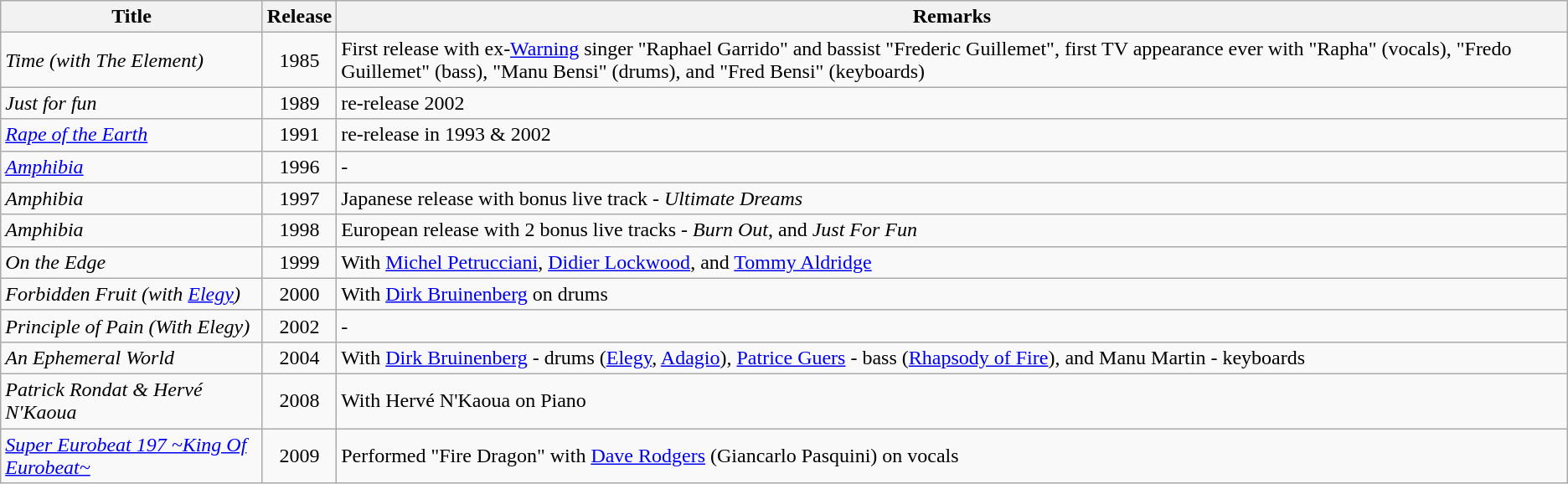<table class="wikitable">
<tr>
<th>Title</th>
<th>Release</th>
<th>Remarks</th>
</tr>
<tr align=center>
<td align=left><em>	Time (with The Element)	</em></td>
<td>1985</td>
<td align=left>First release with ex-<a href='#'>Warning</a> singer "Raphael Garrido" and bassist "Frederic Guillemet", first TV appearance ever with "Rapha" (vocals), "Fredo Guillemet" (bass), "Manu Bensi" (drums), and "Fred Bensi" (keyboards)</td>
</tr>
<tr align=center>
<td align=left><em>	Just for fun	</em></td>
<td>1989</td>
<td align=left>re-release 2002</td>
</tr>
<tr align=center		>
<td align=left><em>	<a href='#'>Rape of the Earth</a>	</em></td>
<td>1991</td>
<td align=left>re-release in 1993 & 2002</td>
</tr>
<tr align=center		>
<td align=left><em>	<a href='#'>Amphibia</a>	</em></td>
<td>1996</td>
<td align=left>-</td>
</tr>
<tr align=center		>
<td align=left><em>	Amphibia	</em></td>
<td>1997</td>
<td align=left>Japanese release with bonus live track - <em>Ultimate Dreams</em></td>
</tr>
<tr align=center		>
<td align=left><em>	Amphibia	</em></td>
<td>1998</td>
<td align=left>European release with 2 bonus live tracks - <em>Burn Out</em>, and <em>Just For Fun</em></td>
</tr>
<tr align=center		>
<td align=left><em>	On the Edge	</em></td>
<td>1999</td>
<td align=left>With <a href='#'>Michel Petrucciani</a>, <a href='#'>Didier Lockwood</a>, and <a href='#'>Tommy Aldridge</a></td>
</tr>
<tr align=center		>
<td align=left><em>	Forbidden Fruit (with <a href='#'>Elegy</a>)	</em></td>
<td>2000</td>
<td align=left>With <a href='#'>Dirk Bruinenberg</a> on drums</td>
</tr>
<tr align=center		>
<td align=left><em>  Principle of Pain (With Elegy)	</em></td>
<td>2002</td>
<td align=left>-</td>
</tr>
<tr align=center		>
<td align=left><em>	An Ephemeral World 	</em></td>
<td>2004</td>
<td align=left>With <a href='#'>Dirk Bruinenberg</a> - drums (<a href='#'>Elegy</a>, <a href='#'>Adagio</a>), <a href='#'>Patrice Guers</a> - bass (<a href='#'>Rhapsody of Fire</a>), and Manu Martin - keyboards</td>
</tr>
<tr align=center		>
<td align=left><em>	Patrick Rondat & Hervé N'Kaoua	</em></td>
<td>2008</td>
<td align=left>With Hervé N'Kaoua on Piano</td>
</tr>
<tr align=center		>
<td align=left><em>	<a href='#'>Super Eurobeat 197 ~King Of Eurobeat~</a>	</em></td>
<td>2009</td>
<td align=left>Performed "Fire Dragon" with <a href='#'>Dave Rodgers</a> (Giancarlo Pasquini) on vocals</td>
</tr>
</table>
